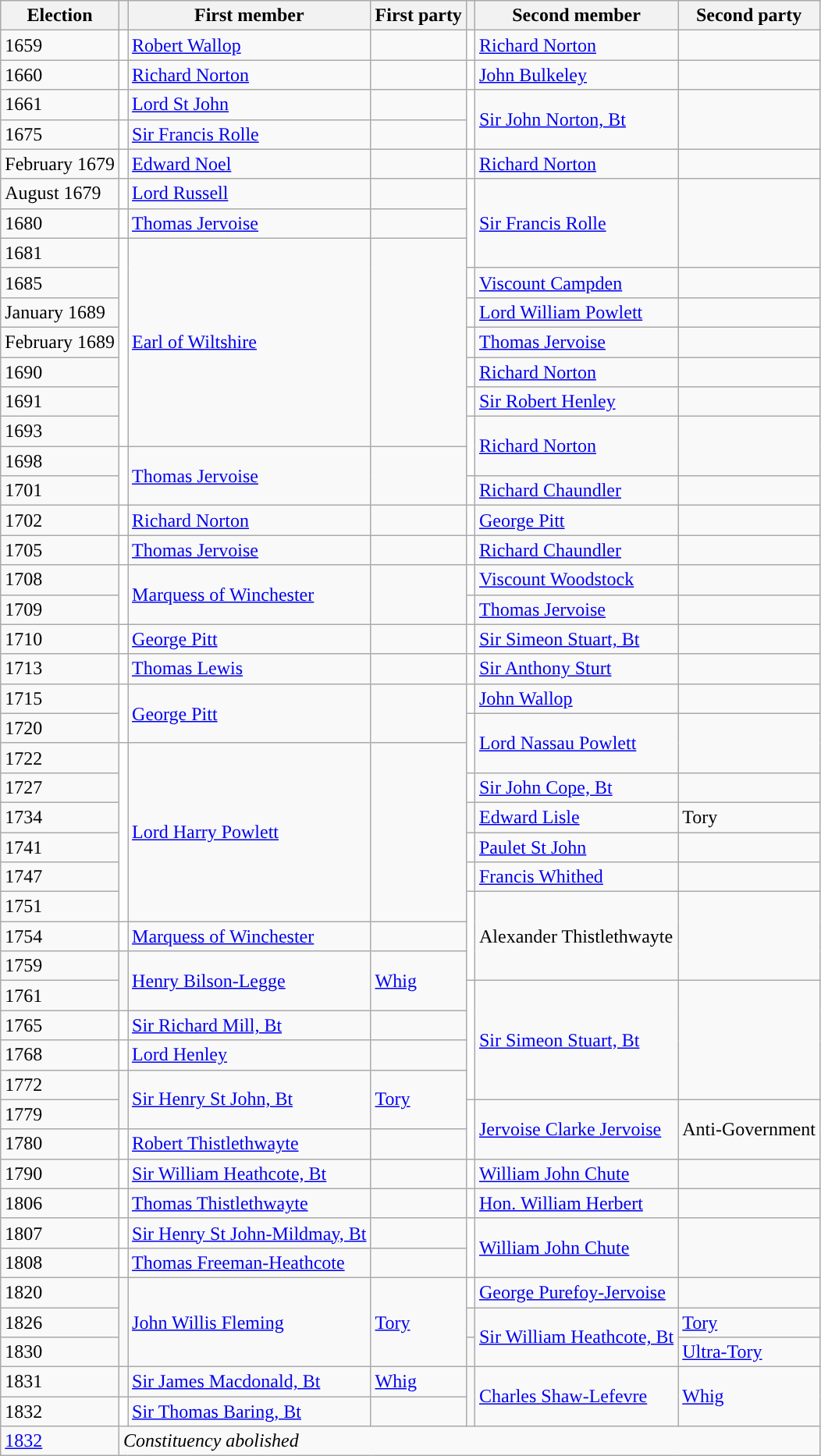<table class="wikitable">
<tr>
<th>Election</th>
<th></th>
<th>First member</th>
<th>First party</th>
<th></th>
<th>Second member</th>
<th>Second party</th>
</tr>
<tr>
<td>1659</td>
<td style="color:inherit;background:white;"></td>
<td><a href='#'>Robert Wallop</a></td>
<td></td>
<td style="color:inherit;background:white;"></td>
<td><a href='#'>Richard Norton</a></td>
<td></td>
</tr>
<tr>
<td>1660</td>
<td style="color:inherit;background:white;"></td>
<td><a href='#'>Richard Norton</a></td>
<td></td>
<td style="color:inherit;background:white;"></td>
<td><a href='#'>John Bulkeley</a></td>
<td></td>
</tr>
<tr>
<td>1661</td>
<td style="color:inherit;background:white;"></td>
<td><a href='#'>Lord St John</a></td>
<td></td>
<td rowspan="2" style="color:inherit;background:white;"></td>
<td rowspan="2"><a href='#'>Sir John Norton, Bt</a></td>
<td rowspan="2"></td>
</tr>
<tr>
<td>1675</td>
<td style="color:inherit;background:white;"></td>
<td><a href='#'>Sir Francis Rolle</a></td>
<td></td>
</tr>
<tr>
<td>February 1679</td>
<td style="color:inherit;background:white;"></td>
<td><a href='#'>Edward Noel</a></td>
<td></td>
<td style="color:inherit;background:white;"></td>
<td><a href='#'>Richard Norton</a></td>
<td></td>
</tr>
<tr>
<td>August 1679</td>
<td style="color:inherit;background:white;"></td>
<td><a href='#'>Lord Russell</a></td>
<td></td>
<td rowspan="3" style="color:inherit;background:white;"></td>
<td rowspan="3"><a href='#'>Sir Francis Rolle</a></td>
<td rowspan="3"></td>
</tr>
<tr>
<td>1680</td>
<td style="color:inherit;background:white;"></td>
<td><a href='#'>Thomas Jervoise</a></td>
<td></td>
</tr>
<tr>
<td>1681</td>
<td rowspan="7" style="color:inherit;background:white;"></td>
<td rowspan="7"><a href='#'>Earl of Wiltshire</a></td>
<td rowspan="7"></td>
</tr>
<tr>
<td>1685</td>
<td style="color:inherit;background:white;"></td>
<td><a href='#'>Viscount Campden</a></td>
<td></td>
</tr>
<tr>
<td>January 1689</td>
<td style="color:inherit;background:white;"></td>
<td><a href='#'>Lord William Powlett</a></td>
<td></td>
</tr>
<tr>
<td>February 1689</td>
<td style="color:inherit;background:white;"></td>
<td><a href='#'>Thomas Jervoise</a></td>
<td></td>
</tr>
<tr>
<td>1690</td>
<td style="color:inherit;background:white;"></td>
<td><a href='#'>Richard Norton</a></td>
<td></td>
</tr>
<tr>
<td>1691</td>
<td style="color:inherit;background:white;"></td>
<td><a href='#'>Sir Robert Henley</a></td>
<td></td>
</tr>
<tr>
<td>1693</td>
<td rowspan="2" style="color:inherit;background:white;"></td>
<td rowspan="2"><a href='#'>Richard Norton</a></td>
<td rowspan="2"></td>
</tr>
<tr>
<td>1698</td>
<td rowspan="2" style="color:inherit;background:white;"></td>
<td rowspan="2"><a href='#'>Thomas Jervoise</a></td>
<td rowspan="2"></td>
</tr>
<tr>
<td>1701</td>
<td style="color:inherit;background:white;"></td>
<td><a href='#'>Richard Chaundler</a></td>
<td></td>
</tr>
<tr>
<td>1702</td>
<td style="color:inherit;background:white;"></td>
<td><a href='#'>Richard Norton</a></td>
<td></td>
<td style="color:inherit;background:white;"></td>
<td><a href='#'>George Pitt</a></td>
<td></td>
</tr>
<tr>
<td>1705</td>
<td style="color:inherit;background:white;"></td>
<td><a href='#'>Thomas Jervoise</a></td>
<td></td>
<td style="color:inherit;background:white;"></td>
<td><a href='#'>Richard Chaundler</a></td>
<td></td>
</tr>
<tr>
<td>1708</td>
<td rowspan="2" style="color:inherit;background:white;"></td>
<td rowspan="2"><a href='#'>Marquess of Winchester</a></td>
<td rowspan="2"></td>
<td style="color:inherit;background:white;"></td>
<td><a href='#'>Viscount Woodstock</a></td>
<td></td>
</tr>
<tr>
<td>1709</td>
<td style="color:inherit;background:white;"></td>
<td><a href='#'>Thomas Jervoise</a></td>
<td></td>
</tr>
<tr>
<td>1710</td>
<td style="color:inherit;background:white;"></td>
<td><a href='#'>George Pitt</a></td>
<td></td>
<td style="color:inherit;background:white;"></td>
<td><a href='#'>Sir Simeon Stuart, Bt</a></td>
<td></td>
</tr>
<tr>
<td>1713</td>
<td style="color:inherit;background:white;"></td>
<td><a href='#'>Thomas Lewis</a></td>
<td></td>
<td style="color:inherit;background:white;"></td>
<td><a href='#'>Sir Anthony Sturt</a></td>
<td></td>
</tr>
<tr>
<td>1715</td>
<td rowspan="2" style="color:inherit;background:white;"></td>
<td rowspan="2"><a href='#'>George Pitt</a></td>
<td rowspan="2"></td>
<td style="color:inherit;background:white;"></td>
<td><a href='#'>John Wallop</a></td>
<td></td>
</tr>
<tr>
<td>1720</td>
<td rowspan="2" style="color:inherit;background:white;"></td>
<td rowspan="2"><a href='#'>Lord Nassau Powlett</a></td>
<td rowspan="2"></td>
</tr>
<tr>
<td>1722</td>
<td rowspan="6" style="color:inherit;background:white;"></td>
<td rowspan="6"><a href='#'>Lord Harry Powlett</a></td>
<td rowspan="6"></td>
</tr>
<tr>
<td>1727</td>
<td style="color:inherit;background:white;"></td>
<td><a href='#'>Sir John Cope, Bt</a></td>
<td></td>
</tr>
<tr>
<td>1734 </td>
<td style="color:inherit;background-color: "></td>
<td><a href='#'>Edward Lisle</a></td>
<td>Tory</td>
</tr>
<tr>
<td>1741</td>
<td style="color:inherit;background:white;"></td>
<td><a href='#'>Paulet St John</a></td>
<td></td>
</tr>
<tr>
<td>1747</td>
<td style="color:inherit;background:white;"></td>
<td><a href='#'>Francis Whithed</a></td>
<td></td>
</tr>
<tr>
<td>1751</td>
<td rowspan="3" style="color:inherit;background:white;"></td>
<td rowspan="3">Alexander Thistlethwayte</td>
<td rowspan="3"></td>
</tr>
<tr>
<td>1754</td>
<td style="color:inherit;background:white;"></td>
<td><a href='#'>Marquess of Winchester</a></td>
<td></td>
</tr>
<tr>
<td>1759</td>
<td rowspan="2" style="color:inherit;background-color: "></td>
<td rowspan="2"><a href='#'>Henry Bilson-Legge</a></td>
<td rowspan="2"><a href='#'>Whig</a></td>
</tr>
<tr>
<td>1761</td>
<td rowspan="4" style="color:inherit;background:white;"></td>
<td rowspan="4"><a href='#'>Sir Simeon Stuart, Bt</a></td>
<td rowspan="4"></td>
</tr>
<tr>
<td>1765</td>
<td style="color:inherit;background:white;"></td>
<td><a href='#'>Sir Richard Mill, Bt</a></td>
<td></td>
</tr>
<tr>
<td>1768</td>
<td style="color:inherit;background:white;"></td>
<td><a href='#'>Lord Henley</a></td>
<td></td>
</tr>
<tr>
<td>1772</td>
<td rowspan="2" style="color:inherit;background-color: "></td>
<td rowspan="2"><a href='#'>Sir Henry St John, Bt</a></td>
<td rowspan="2"><a href='#'>Tory</a></td>
</tr>
<tr>
<td>1779</td>
<td rowspan="2" style="color:inherit;background:white;"></td>
<td rowspan="2"><a href='#'>Jervoise Clarke Jervoise</a></td>
<td rowspan="2">Anti-Government</td>
</tr>
<tr>
<td>1780</td>
<td style="color:inherit;background:white;"></td>
<td><a href='#'>Robert Thistlethwayte</a></td>
<td></td>
</tr>
<tr>
<td>1790</td>
<td style="color:inherit;background:white;"></td>
<td><a href='#'>Sir William Heathcote, Bt</a></td>
<td></td>
<td style="color:inherit;background:white;"></td>
<td><a href='#'>William John Chute</a></td>
<td></td>
</tr>
<tr>
<td>1806</td>
<td style="color:inherit;background:white;"></td>
<td><a href='#'>Thomas Thistlethwayte</a></td>
<td></td>
<td style="color:inherit;background:white;"></td>
<td><a href='#'>Hon. William Herbert</a></td>
<td></td>
</tr>
<tr>
<td>1807</td>
<td style="color:inherit;background:white;"></td>
<td><a href='#'>Sir Henry St John-Mildmay, Bt</a></td>
<td></td>
<td rowspan="2" style="color:inherit;background:white;"></td>
<td rowspan="2"><a href='#'>William John Chute</a></td>
<td rowspan="2"></td>
</tr>
<tr>
<td>1808</td>
<td style="color:inherit;background:white;"></td>
<td><a href='#'>Thomas Freeman-Heathcote</a></td>
<td></td>
</tr>
<tr>
<td>1820</td>
<td rowspan="3" style="color:inherit;background-color: "></td>
<td rowspan="3"><a href='#'>John Willis Fleming</a></td>
<td rowspan="3"><a href='#'>Tory</a></td>
<td style="color:inherit;background:white;"></td>
<td><a href='#'>George Purefoy-Jervoise</a></td>
<td></td>
</tr>
<tr>
<td>1826</td>
<td style="color:inherit;background-color: "></td>
<td rowspan="2"><a href='#'>Sir William Heathcote, Bt</a></td>
<td><a href='#'>Tory</a></td>
</tr>
<tr>
<td>1830</td>
<td style="color:inherit;background-color: "></td>
<td><a href='#'>Ultra-Tory</a></td>
</tr>
<tr>
<td>1831</td>
<td style="color:inherit;background-color: "></td>
<td><a href='#'>Sir James Macdonald, Bt</a></td>
<td><a href='#'>Whig</a></td>
<td rowspan="2" style="color:inherit;background-color: "></td>
<td rowspan="2"><a href='#'>Charles Shaw-Lefevre</a></td>
<td rowspan="2"><a href='#'>Whig</a></td>
</tr>
<tr>
<td>1832</td>
<td style="color:inherit;background:white;"></td>
<td><a href='#'>Sir Thomas Baring, Bt</a></td>
<td></td>
</tr>
<tr>
<td><a href='#'>1832</a></td>
<td colspan="6"><em>Constituency abolished</em></td>
</tr>
</table>
